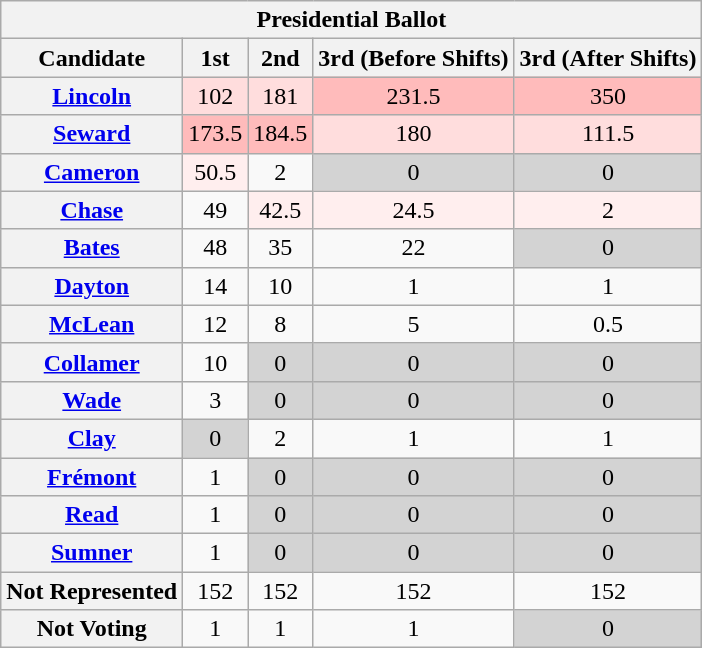<table class="wikitable sortable" style="text-align:center">
<tr>
<th colspan="5"><strong>Presidential Ballot</strong></th>
</tr>
<tr>
<th>Candidate</th>
<th>1st</th>
<th>2nd</th>
<th>3rd (Before Shifts)</th>
<th>3rd (After Shifts)</th>
</tr>
<tr>
<th><a href='#'>Lincoln</a></th>
<td style="background:#fdd;">102</td>
<td style="background:#fdd;">181</td>
<td style="background:#fbb;">231.5</td>
<td style="background:#fbb;">350</td>
</tr>
<tr>
<th><a href='#'>Seward</a></th>
<td style="background:#fbb;">173.5</td>
<td style="background:#fbb;">184.5</td>
<td style="background:#fdd;">180</td>
<td style="background:#fdd;">111.5</td>
</tr>
<tr>
<th><a href='#'>Cameron</a></th>
<td style="background:#fee;">50.5</td>
<td>2</td>
<td style="background:#d3d3d3">0</td>
<td style="background:#d3d3d3">0</td>
</tr>
<tr>
<th><a href='#'>Chase</a></th>
<td>49</td>
<td style="background:#fee;">42.5</td>
<td style="background:#fee;">24.5</td>
<td style="background:#fee;">2</td>
</tr>
<tr>
<th><a href='#'>Bates</a></th>
<td>48</td>
<td>35</td>
<td>22</td>
<td style="background:#d3d3d3">0</td>
</tr>
<tr>
<th><a href='#'>Dayton</a></th>
<td>14</td>
<td>10</td>
<td>1</td>
<td>1</td>
</tr>
<tr>
<th><a href='#'>McLean</a></th>
<td>12</td>
<td>8</td>
<td>5</td>
<td>0.5</td>
</tr>
<tr>
<th><a href='#'>Collamer</a></th>
<td>10</td>
<td style="background:#d3d3d3">0</td>
<td style="background:#d3d3d3">0</td>
<td style="background:#d3d3d3">0</td>
</tr>
<tr>
<th><a href='#'>Wade</a></th>
<td>3</td>
<td style="background:#d3d3d3">0</td>
<td style="background:#d3d3d3">0</td>
<td style="background:#d3d3d3">0</td>
</tr>
<tr>
<th><a href='#'>Clay</a></th>
<td style="background:#d3d3d3">0</td>
<td>2</td>
<td>1</td>
<td>1</td>
</tr>
<tr>
<th><a href='#'>Frémont</a></th>
<td>1</td>
<td style="background:#d3d3d3">0</td>
<td style="background:#d3d3d3">0</td>
<td style="background:#d3d3d3">0</td>
</tr>
<tr>
<th><a href='#'>Read</a></th>
<td>1</td>
<td style="background:#d3d3d3">0</td>
<td style="background:#d3d3d3">0</td>
<td style="background:#d3d3d3">0</td>
</tr>
<tr>
<th><a href='#'>Sumner</a></th>
<td>1</td>
<td style="background:#d3d3d3">0</td>
<td style="background:#d3d3d3">0</td>
<td style="background:#d3d3d3">0</td>
</tr>
<tr>
<th>Not Represented</th>
<td>152</td>
<td>152</td>
<td>152</td>
<td>152</td>
</tr>
<tr>
<th>Not Voting</th>
<td>1</td>
<td>1</td>
<td>1</td>
<td style="background:#d3d3d3">0</td>
</tr>
</table>
